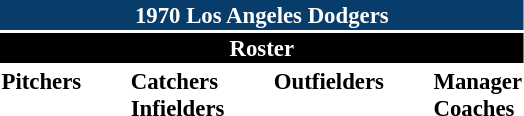<table class="toccolours" style="font-size: 95%;">
<tr>
<th colspan="10" style="background-color: #083c6b; color: white; text-align: center;">1970 Los Angeles Dodgers</th>
</tr>
<tr>
<td colspan="10" style="background-color: black; color: white; text-align: center;"><strong>Roster</strong></td>
</tr>
<tr>
<td valign="top"><strong>Pitchers</strong><br>   














</td>
<td width="25px"></td>
<td valign="top"><strong>Catchers</strong><br>




<strong>Infielders</strong>





</td>
<td width="25px"></td>
<td valign="top"><strong>Outfielders</strong><br>








</td>
<td width="25px"></td>
<td valign="top"><strong>Manager</strong><br>
<strong>Coaches</strong>





</td>
</tr>
</table>
